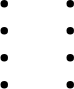<table>
<tr style="vertical-align:top;">
<td><br><ul><li></li><li></li><li></li><li></li></ul></td>
<td valign=top><br><ul><li></li><li></li><li></li><li></li></ul></td>
<td></td>
</tr>
</table>
